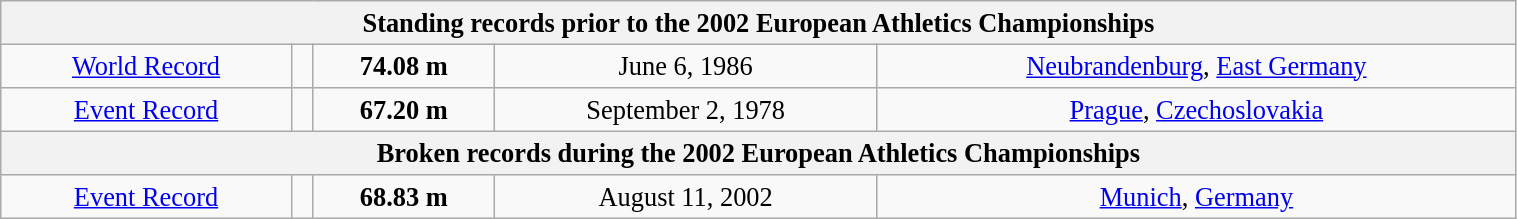<table class="wikitable" style=" text-align:center; font-size:110%;" width="80%">
<tr>
<th colspan="5">Standing records prior to the 2002 European Athletics Championships</th>
</tr>
<tr>
<td><a href='#'>World Record</a></td>
<td></td>
<td><strong>74.08 m </strong></td>
<td>June 6, 1986</td>
<td> <a href='#'>Neubrandenburg</a>, <a href='#'>East Germany</a></td>
</tr>
<tr>
<td><a href='#'>Event Record</a></td>
<td></td>
<td><strong>67.20 m </strong></td>
<td>September 2, 1978</td>
<td> <a href='#'>Prague</a>, <a href='#'>Czechoslovakia</a></td>
</tr>
<tr>
<th colspan="5">Broken records during the 2002 European Athletics Championships</th>
</tr>
<tr>
<td><a href='#'>Event Record</a></td>
<td></td>
<td><strong>68.83 m </strong></td>
<td>August 11, 2002</td>
<td> <a href='#'>Munich</a>, <a href='#'>Germany</a></td>
</tr>
</table>
